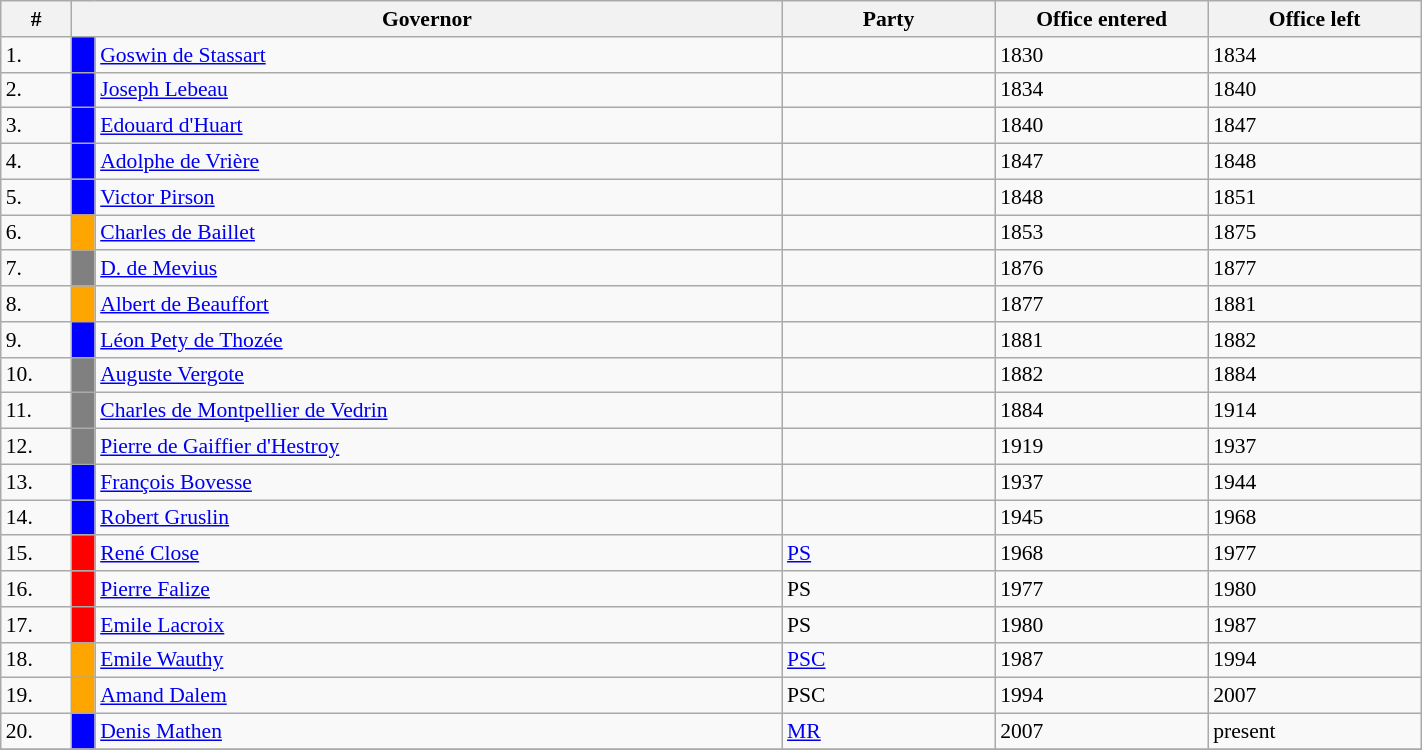<table class="wikitable" style="text-align:left; font-size:90%; width:75%">
<tr>
<th>#</th>
<th colspan=2 width=50%>Governor</th>
<th width=15%>Party</th>
<th width=15%>Office entered</th>
<th width=15%>Office left</th>
</tr>
<tr>
<td>1.</td>
<td bgcolor="blue"></td>
<td><a href='#'>Goswin de Stassart</a></td>
<td></td>
<td>1830</td>
<td>1834</td>
</tr>
<tr>
<td>2.</td>
<td bgcolor="blue"></td>
<td><a href='#'>Joseph Lebeau</a></td>
<td></td>
<td>1834</td>
<td>1840</td>
</tr>
<tr>
<td>3.</td>
<td bgcolor="blue"></td>
<td><a href='#'>Edouard d'Huart</a></td>
<td></td>
<td>1840</td>
<td>1847</td>
</tr>
<tr>
<td>4.</td>
<td bgcolor="blue"></td>
<td><a href='#'>Adolphe de Vrière</a></td>
<td></td>
<td>1847</td>
<td>1848</td>
</tr>
<tr>
<td>5.</td>
<td bgcolor="blue"></td>
<td><a href='#'>Victor Pirson</a></td>
<td></td>
<td>1848</td>
<td>1851</td>
</tr>
<tr>
<td>6.</td>
<td bgcolor="orange"></td>
<td><a href='#'>Charles de Baillet</a></td>
<td></td>
<td>1853</td>
<td>1875</td>
</tr>
<tr>
<td>7.</td>
<td bgcolor="grey"></td>
<td><a href='#'>D. de Mevius</a></td>
<td></td>
<td>1876</td>
<td>1877</td>
</tr>
<tr>
<td>8.</td>
<td bgcolor="orange"></td>
<td><a href='#'>Albert de Beauffort</a></td>
<td></td>
<td>1877</td>
<td>1881</td>
</tr>
<tr>
<td>9.</td>
<td bgcolor="blue"></td>
<td><a href='#'>Léon Pety de Thozée</a></td>
<td></td>
<td>1881</td>
<td>1882</td>
</tr>
<tr>
<td>10.</td>
<td bgcolor="grey"></td>
<td><a href='#'>Auguste Vergote</a></td>
<td></td>
<td>1882</td>
<td>1884</td>
</tr>
<tr>
<td>11.</td>
<td bgcolor="grey"></td>
<td><a href='#'>Charles de Montpellier de Vedrin</a></td>
<td></td>
<td>1884</td>
<td>1914</td>
</tr>
<tr>
<td>12.</td>
<td bgcolor="grey"></td>
<td><a href='#'>Pierre de Gaiffier d'Hestroy</a></td>
<td></td>
<td>1919</td>
<td>1937</td>
</tr>
<tr>
<td>13.</td>
<td bgcolor="blue"></td>
<td><a href='#'>François Bovesse</a></td>
<td></td>
<td>1937</td>
<td>1944</td>
</tr>
<tr>
<td>14.</td>
<td bgcolor="blue"></td>
<td><a href='#'>Robert Gruslin</a></td>
<td></td>
<td>1945</td>
<td>1968</td>
</tr>
<tr>
<td>15.</td>
<td bgcolor="red"></td>
<td><a href='#'>René Close</a></td>
<td><a href='#'>PS</a></td>
<td>1968</td>
<td>1977</td>
</tr>
<tr>
<td>16.</td>
<td bgcolor="red"></td>
<td><a href='#'>Pierre Falize</a></td>
<td>PS</td>
<td>1977</td>
<td>1980</td>
</tr>
<tr>
<td>17.</td>
<td bgcolor="red"></td>
<td><a href='#'>Emile Lacroix</a></td>
<td>PS</td>
<td>1980</td>
<td>1987</td>
</tr>
<tr>
<td>18.</td>
<td bgcolor="orange"></td>
<td><a href='#'>Emile Wauthy</a></td>
<td><a href='#'>PSC</a></td>
<td>1987</td>
<td>1994</td>
</tr>
<tr>
<td>19.</td>
<td bgcolor="orange"></td>
<td><a href='#'>Amand Dalem</a></td>
<td>PSC</td>
<td>1994</td>
<td>2007</td>
</tr>
<tr>
<td>20.</td>
<td bgcolor="blue"></td>
<td><a href='#'>Denis Mathen</a></td>
<td><a href='#'>MR</a></td>
<td>2007</td>
<td>present</td>
</tr>
<tr>
</tr>
</table>
